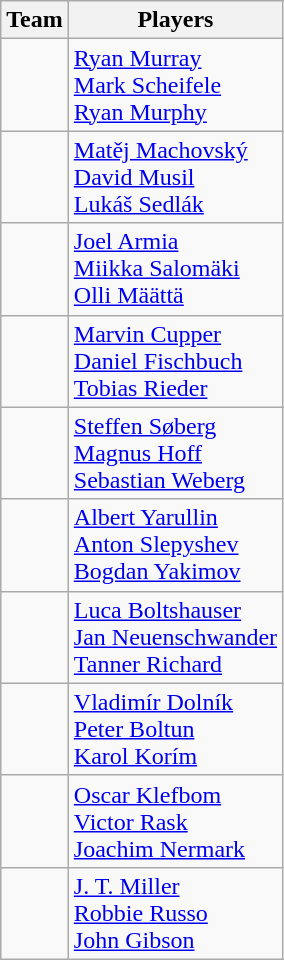<table class="wikitable">
<tr>
<th>Team</th>
<th>Players</th>
</tr>
<tr>
<td></td>
<td><a href='#'>Ryan Murray</a><br><a href='#'>Mark Scheifele</a><br><a href='#'>Ryan Murphy</a></td>
</tr>
<tr>
<td></td>
<td><a href='#'>Matěj Machovský</a><br><a href='#'>David Musil</a><br><a href='#'>Lukáš Sedlák</a></td>
</tr>
<tr>
<td></td>
<td><a href='#'>Joel Armia</a><br><a href='#'>Miikka Salomäki</a><br><a href='#'>Olli Määttä</a></td>
</tr>
<tr>
<td></td>
<td><a href='#'>Marvin Cupper</a><br><a href='#'>Daniel Fischbuch</a><br><a href='#'>Tobias Rieder</a></td>
</tr>
<tr>
<td></td>
<td><a href='#'>Steffen Søberg</a><br><a href='#'>Magnus Hoff</a><br><a href='#'>Sebastian Weberg</a></td>
</tr>
<tr>
<td></td>
<td><a href='#'>Albert Yarullin</a><br><a href='#'>Anton Slepyshev</a><br><a href='#'>Bogdan Yakimov</a></td>
</tr>
<tr>
<td></td>
<td><a href='#'>Luca Boltshauser</a><br><a href='#'>Jan Neuenschwander</a><br><a href='#'>Tanner Richard</a></td>
</tr>
<tr>
<td></td>
<td><a href='#'>Vladimír Dolník</a><br><a href='#'>Peter Boltun</a><br><a href='#'>Karol Korím</a></td>
</tr>
<tr>
<td></td>
<td><a href='#'>Oscar Klefbom</a><br><a href='#'>Victor Rask</a><br><a href='#'>Joachim Nermark</a></td>
</tr>
<tr>
<td></td>
<td><a href='#'>J. T. Miller</a><br><a href='#'>Robbie Russo</a><br><a href='#'>John Gibson</a></td>
</tr>
</table>
